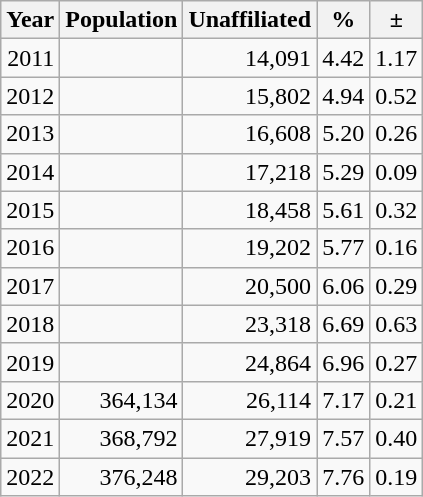<table class="wikitable" style="text-align: right;">
<tr>
<th>Year</th>
<th>Population</th>
<th>Unaffiliated</th>
<th>%</th>
<th>±</th>
</tr>
<tr>
<td>2011</td>
<td></td>
<td>14,091</td>
<td>4.42</td>
<td>1.17 </td>
</tr>
<tr>
<td>2012</td>
<td></td>
<td>15,802</td>
<td>4.94</td>
<td>0.52 </td>
</tr>
<tr>
<td>2013</td>
<td></td>
<td>16,608</td>
<td>5.20</td>
<td>0.26 </td>
</tr>
<tr>
<td>2014</td>
<td></td>
<td>17,218</td>
<td>5.29</td>
<td>0.09 </td>
</tr>
<tr>
<td>2015</td>
<td></td>
<td>18,458</td>
<td>5.61</td>
<td>0.32 </td>
</tr>
<tr>
<td>2016</td>
<td></td>
<td>19,202</td>
<td>5.77</td>
<td>0.16 </td>
</tr>
<tr>
<td>2017</td>
<td></td>
<td>20,500</td>
<td>6.06</td>
<td>0.29 </td>
</tr>
<tr>
<td>2018</td>
<td></td>
<td>23,318</td>
<td>6.69</td>
<td>0.63 </td>
</tr>
<tr>
<td>2019</td>
<td></td>
<td>24,864</td>
<td>6.96</td>
<td>0.27 </td>
</tr>
<tr>
<td>2020</td>
<td>364,134</td>
<td>26,114</td>
<td>7.17</td>
<td>0.21 </td>
</tr>
<tr>
<td>2021</td>
<td>368,792</td>
<td>27,919</td>
<td>7.57</td>
<td>0.40 </td>
</tr>
<tr>
<td>2022</td>
<td>376,248</td>
<td>29,203</td>
<td>7.76</td>
<td>0.19 </td>
</tr>
</table>
